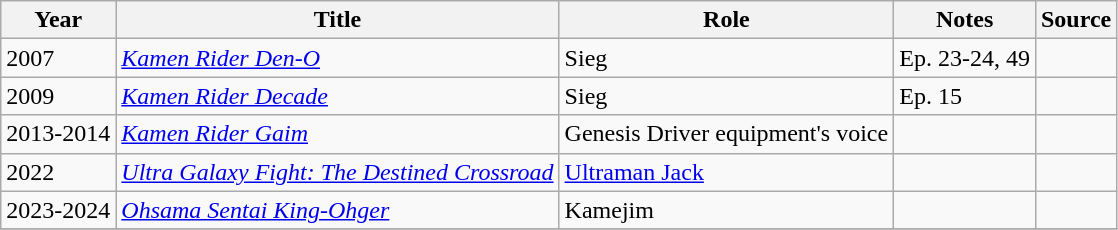<table class="wikitable">
<tr>
<th>Year</th>
<th>Title</th>
<th>Role</th>
<th>Notes</th>
<th>Source</th>
</tr>
<tr>
<td>2007</td>
<td><em><a href='#'>Kamen Rider Den-O</a></em></td>
<td>Sieg</td>
<td>Ep. 23-24, 49</td>
<td></td>
</tr>
<tr>
<td>2009</td>
<td><em><a href='#'>Kamen Rider Decade</a></em></td>
<td>Sieg</td>
<td>Ep. 15</td>
<td></td>
</tr>
<tr>
<td>2013-2014</td>
<td><em><a href='#'>Kamen Rider Gaim</a></em></td>
<td>Genesis Driver equipment's voice</td>
<td></td>
<td></td>
</tr>
<tr>
<td>2022</td>
<td><em><a href='#'>Ultra Galaxy Fight: The Destined Crossroad</a></em></td>
<td><a href='#'>Ultraman Jack</a></td>
<td></td>
<td></td>
</tr>
<tr>
<td>2023-2024</td>
<td><em><a href='#'>Ohsama Sentai King-Ohger</a></em></td>
<td>Kamejim</td>
<td></td>
<td></td>
</tr>
<tr>
</tr>
</table>
